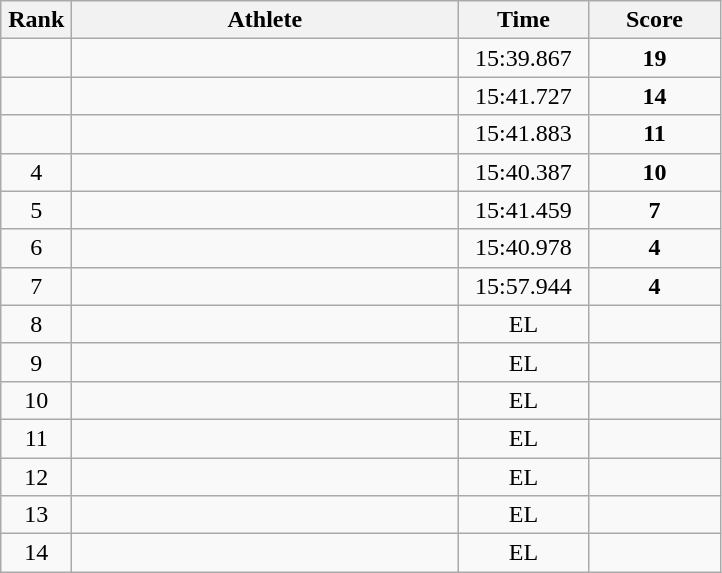<table class="wikitable" style="text-align:center">
<tr>
<th width=40>Rank</th>
<th width=250>Athlete</th>
<th width=80>Time</th>
<th width=80>Score</th>
</tr>
<tr>
<td></td>
<td align=left></td>
<td>15:39.867</td>
<td><strong>19</strong></td>
</tr>
<tr>
<td></td>
<td align=left></td>
<td>15:41.727</td>
<td><strong>14</strong></td>
</tr>
<tr>
<td></td>
<td align=left></td>
<td>15:41.883</td>
<td><strong>11</strong></td>
</tr>
<tr>
<td>4</td>
<td align=left></td>
<td>15:40.387</td>
<td><strong>10</strong></td>
</tr>
<tr>
<td>5</td>
<td align=left></td>
<td>15:41.459</td>
<td><strong>7</strong></td>
</tr>
<tr>
<td>6</td>
<td align=left></td>
<td>15:40.978</td>
<td><strong>4</strong></td>
</tr>
<tr>
<td>7</td>
<td align=left></td>
<td>15:57.944</td>
<td><strong>4</strong></td>
</tr>
<tr>
<td>8</td>
<td align=left></td>
<td>EL</td>
<td></td>
</tr>
<tr>
<td>9</td>
<td align=left></td>
<td>EL</td>
<td></td>
</tr>
<tr>
<td>10</td>
<td align=left></td>
<td>EL</td>
<td></td>
</tr>
<tr>
<td>11</td>
<td align=left></td>
<td>EL</td>
<td></td>
</tr>
<tr>
<td>12</td>
<td align=left></td>
<td>EL</td>
<td></td>
</tr>
<tr>
<td>13</td>
<td align=left></td>
<td>EL</td>
<td></td>
</tr>
<tr>
<td>14</td>
<td align=left></td>
<td>EL</td>
<td></td>
</tr>
</table>
